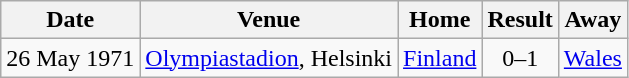<table class="wikitable">
<tr>
<th>Date</th>
<th>Venue</th>
<th>Home</th>
<th>Result</th>
<th>Away</th>
</tr>
<tr>
<td>26 May 1971</td>
<td><a href='#'>Olympiastadion</a>, Helsinki</td>
<td> <a href='#'>Finland</a></td>
<td align="center">0–1</td>
<td> <a href='#'>Wales</a></td>
</tr>
</table>
